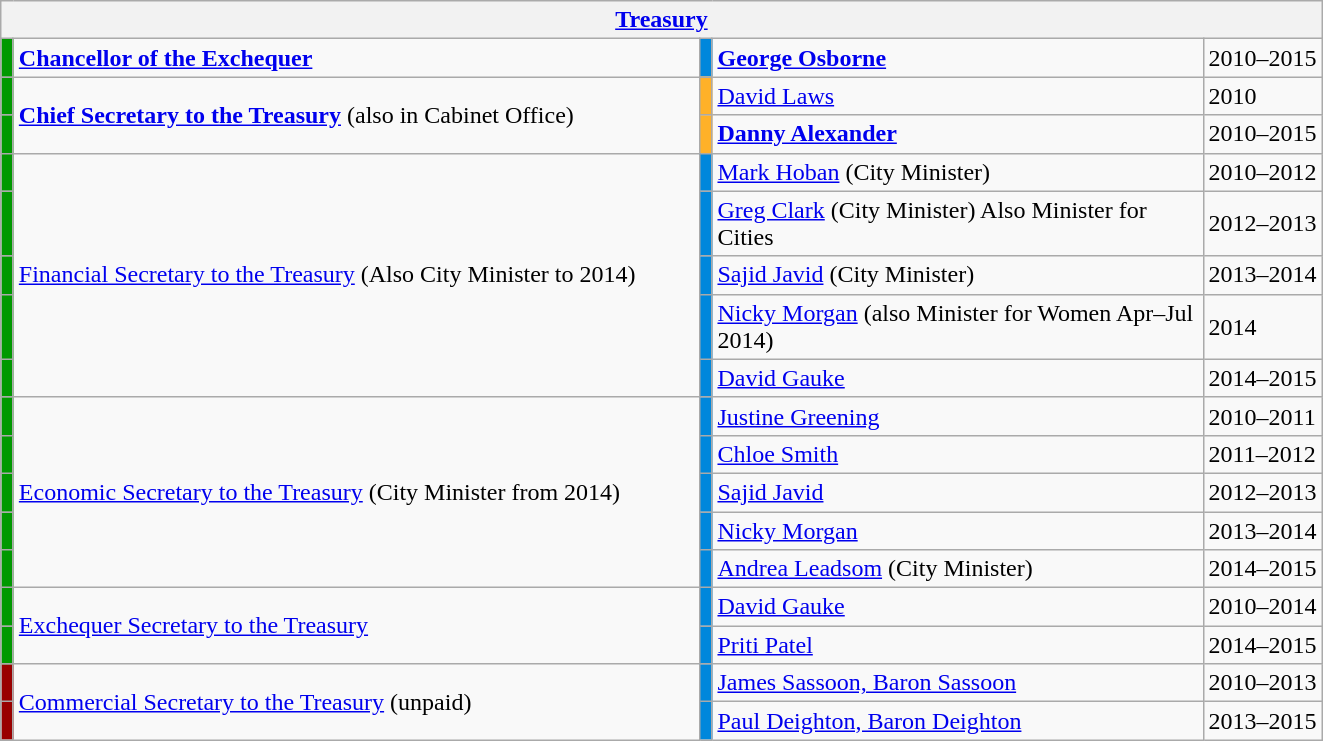<table class="wikitable">
<tr>
<th colspan=5><a href='#'>Treasury</a></th>
</tr>
<tr>
<td style="width:1px;; background:#090;"></td>
<td width=450><strong><a href='#'>Chancellor of the Exchequer</a></strong></td>
<td style="width:1px;; background:#0087dc;"></td>
<td width=320><strong><a href='#'>George Osborne</a></strong></td>
<td>2010–2015</td>
</tr>
<tr>
<td style="width:1px;; background:#090;"></td>
<td rowspan="2"><strong><a href='#'>Chief Secretary to the Treasury</a></strong> (also in Cabinet Office)</td>
<td style="width:1px;; background:#FFB128;"></td>
<td><a href='#'>David Laws</a></td>
<td>2010</td>
</tr>
<tr>
<td style="width:1px;; background:#090;"></td>
<td style="width:1px;; background:#FFB128;"></td>
<td><strong><a href='#'>Danny Alexander</a></strong></td>
<td>2010–2015</td>
</tr>
<tr>
<td style="width:1px;; background:#090;"></td>
<td rowspan="5"><a href='#'>Financial Secretary to the Treasury</a> (Also City Minister to 2014)</td>
<td style="width:1px;; background:#0087dc;"></td>
<td><a href='#'>Mark Hoban</a> (City Minister)</td>
<td>2010–2012</td>
</tr>
<tr>
<td style="width:1px;; background:#090;"></td>
<td style="width:1px;; background:#0087dc;"></td>
<td><a href='#'>Greg Clark</a> (City Minister) Also Minister for Cities</td>
<td>2012–2013</td>
</tr>
<tr>
<td style="width:1px;; background:#090;"></td>
<td style="width:1px;; background:#0087dc;"></td>
<td><a href='#'>Sajid Javid</a> (City Minister)</td>
<td>2013–2014</td>
</tr>
<tr>
<td style="width:1px;; background:#090;"></td>
<td style="width:1px;; background:#0087dc;"></td>
<td><a href='#'>Nicky Morgan</a> (also Minister for Women Apr–Jul 2014)</td>
<td>2014</td>
</tr>
<tr>
<td style="width:1px;; background:#090;"></td>
<td style="width:1px;; background:#0087dc;"></td>
<td><a href='#'>David Gauke</a></td>
<td>2014–2015</td>
</tr>
<tr>
<td style="width:1px;; background:#090;"></td>
<td rowspan=5><a href='#'>Economic Secretary to the Treasury</a> (City Minister from 2014)</td>
<td style="width:1px;; background:#0087dc;"></td>
<td><a href='#'>Justine Greening</a></td>
<td>2010–2011</td>
</tr>
<tr>
<td style="width:1px;; background:#090;"></td>
<td style="width:1px;; background:#0087dc;"></td>
<td><a href='#'>Chloe Smith</a></td>
<td>2011–2012</td>
</tr>
<tr>
<td style="width:1px;; background:#090;"></td>
<td style="width:1px;; background:#0087dc;"></td>
<td><a href='#'>Sajid Javid</a></td>
<td>2012–2013</td>
</tr>
<tr>
<td style="width:1px;; background:#090;"></td>
<td style="width:1px;; background:#0087dc;"></td>
<td><a href='#'>Nicky Morgan</a></td>
<td>2013–2014</td>
</tr>
<tr>
<td style="width:1px;; background:#090;"></td>
<td style="width:1px;; background:#0087dc;"></td>
<td><a href='#'>Andrea Leadsom</a> (City Minister)</td>
<td>2014–2015</td>
</tr>
<tr>
<td style="width:1px;; background:#090;"></td>
<td style="width:450px;" rowspan="2"><a href='#'>Exchequer Secretary to the Treasury</a></td>
<td style="width:1px;; background:#0087dc;"></td>
<td><a href='#'>David Gauke</a></td>
<td>2010–2014</td>
</tr>
<tr>
<td style="width:1px;; background:#090;"></td>
<td style="width:1px;; background:#0087dc;"></td>
<td><a href='#'>Priti Patel</a></td>
<td>2014–2015</td>
</tr>
<tr>
<td style="width:1px;; background:#900;"></td>
<td rowspan="2"><a href='#'>Commercial Secretary to the Treasury</a> (unpaid)</td>
<td style="width:1px;; background:#0087dc;"></td>
<td><a href='#'>James Sassoon, Baron Sassoon</a></td>
<td>2010–2013</td>
</tr>
<tr>
<td style="width:1px;; background:#900;"></td>
<td style="width:1px;; background:#0087dc;"></td>
<td><a href='#'>Paul Deighton, Baron Deighton</a></td>
<td>2013–2015</td>
</tr>
</table>
